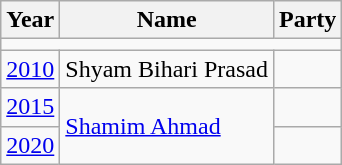<table class="wikitable sortable">
<tr>
<th>Year</th>
<th>Name</th>
<th colspan="2">Party</th>
</tr>
<tr>
<td colspan="4"></td>
</tr>
<tr>
<td><a href='#'>2010</a></td>
<td>Shyam Bihari Prasad</td>
<td></td>
</tr>
<tr>
<td><a href='#'>2015</a></td>
<td rowspan="2"><a href='#'>Shamim Ahmad</a></td>
<td></td>
</tr>
<tr>
<td><a href='#'>2020</a></td>
</tr>
</table>
